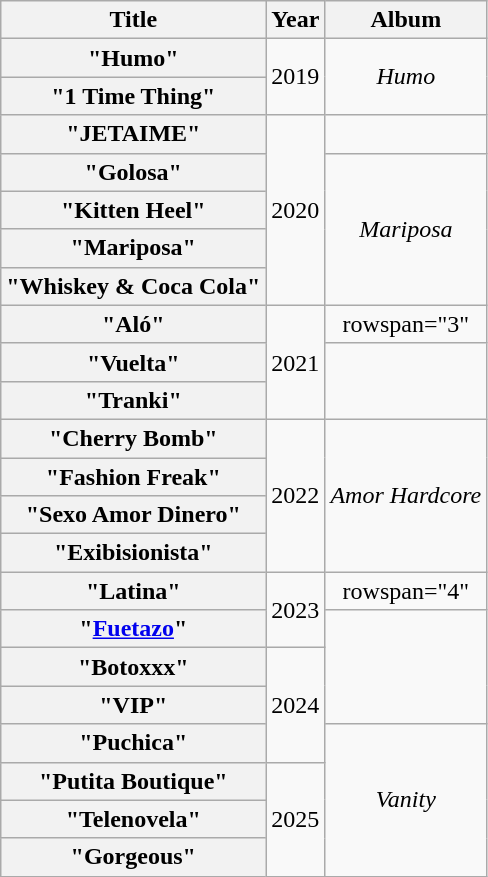<table class="wikitable plainrowheaders" style="text-align:center">
<tr>
<th scope="col">Title</th>
<th scope="col">Year</th>
<th scope="col">Album</th>
</tr>
<tr>
<th scope="row">"Humo"</th>
<td rowspan="2">2019</td>
<td rowspan="2"><em>Humo</em></td>
</tr>
<tr>
<th scope="row">"1 Time Thing"</th>
</tr>
<tr>
<th scope="row">"JETAIME"</th>
<td rowspan="5">2020</td>
<td></td>
</tr>
<tr>
<th scope="row">"Golosa"</th>
<td rowspan="4"><em>Mariposa</em></td>
</tr>
<tr>
<th scope="row">"Kitten Heel"</th>
</tr>
<tr>
<th scope="row">"Mariposa"</th>
</tr>
<tr>
<th scope="row">"Whiskey & Coca Cola"</th>
</tr>
<tr>
<th scope="row">"Aló"</th>
<td rowspan="3">2021</td>
<td>rowspan="3" </td>
</tr>
<tr>
<th scope="row">"Vuelta"</th>
</tr>
<tr>
<th scope="row">"Tranki"</th>
</tr>
<tr>
<th scope="row">"Cherry Bomb"</th>
<td rowspan="4">2022</td>
<td rowspan="4"><em>Amor Hardcore</em></td>
</tr>
<tr>
<th scope="row">"Fashion Freak"</th>
</tr>
<tr>
<th scope="row">"Sexo Amor Dinero"</th>
</tr>
<tr>
<th scope="row">"Exibisionista"</th>
</tr>
<tr>
<th scope="row">"Latina"</th>
<td rowspan="2">2023</td>
<td>rowspan="4" </td>
</tr>
<tr>
<th scope="row">"<a href='#'>Fuetazo</a>"<br></th>
</tr>
<tr>
<th scope="row">"Botoxxx"</th>
<td rowspan="3">2024</td>
</tr>
<tr>
<th scope="row">"VIP"</th>
</tr>
<tr>
<th scope="row">"Puchica"</th>
<td rowspan="4"><em>Vanity</em></td>
</tr>
<tr>
<th scope="row">"Putita Boutique"<br></th>
<td rowspan="3">2025</td>
</tr>
<tr>
<th scope="row">"Telenovela"</th>
</tr>
<tr>
<th scope="row">"Gorgeous"</th>
</tr>
</table>
